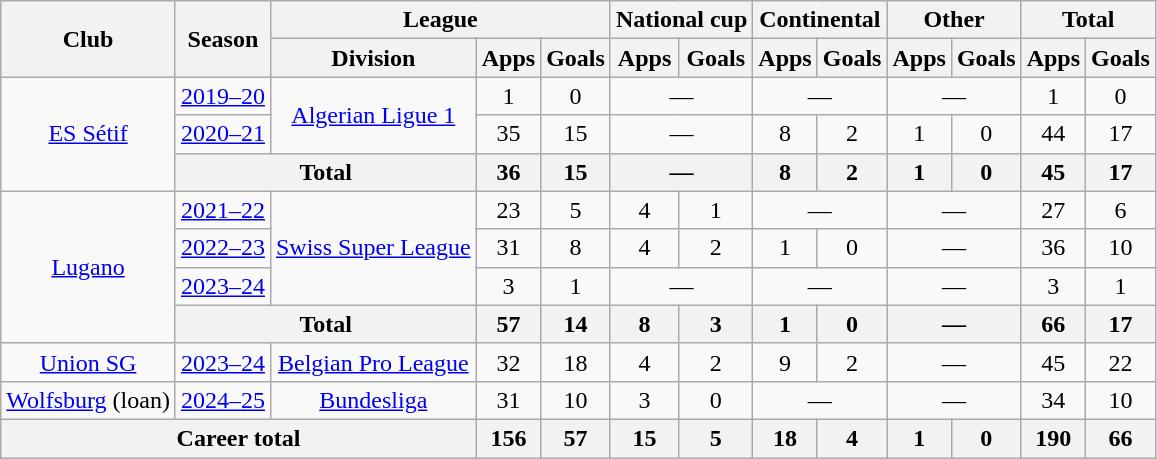<table class="wikitable" style="text-align:center">
<tr>
<th rowspan="2">Club</th>
<th rowspan="2">Season</th>
<th colspan="3">League</th>
<th colspan="2">National cup</th>
<th colspan="2">Continental</th>
<th colspan="2">Other</th>
<th colspan="2">Total</th>
</tr>
<tr>
<th>Division</th>
<th>Apps</th>
<th>Goals</th>
<th>Apps</th>
<th>Goals</th>
<th>Apps</th>
<th>Goals</th>
<th>Apps</th>
<th>Goals</th>
<th>Apps</th>
<th>Goals</th>
</tr>
<tr>
<td rowspan="3"><a href='#'>ES Sétif</a></td>
<td><a href='#'>2019–20</a></td>
<td rowspan="2"><a href='#'>Algerian Ligue 1</a></td>
<td>1</td>
<td>0</td>
<td colspan="2">—</td>
<td colspan="2">—</td>
<td colspan="2">—</td>
<td>1</td>
<td>0</td>
</tr>
<tr>
<td><a href='#'>2020–21</a></td>
<td>35</td>
<td>15</td>
<td colspan="2">—</td>
<td>8</td>
<td>2</td>
<td>1</td>
<td>0</td>
<td>44</td>
<td>17</td>
</tr>
<tr>
<th colspan="2">Total</th>
<th>36</th>
<th>15</th>
<th colspan="2">—</th>
<th>8</th>
<th>2</th>
<th>1</th>
<th>0</th>
<th>45</th>
<th>17</th>
</tr>
<tr>
<td rowspan="4"><a href='#'>Lugano</a></td>
<td><a href='#'>2021–22</a></td>
<td rowspan="3"><a href='#'>Swiss Super League</a></td>
<td>23</td>
<td>5</td>
<td>4</td>
<td>1</td>
<td colspan="2">—</td>
<td colspan="2">—</td>
<td>27</td>
<td>6</td>
</tr>
<tr>
<td><a href='#'>2022–23</a></td>
<td>31</td>
<td>8</td>
<td>4</td>
<td>2</td>
<td>1</td>
<td>0</td>
<td colspan="2">—</td>
<td>36</td>
<td>10</td>
</tr>
<tr>
<td><a href='#'>2023–24</a></td>
<td>3</td>
<td>1</td>
<td colspan="2">—</td>
<td colspan="2">—</td>
<td colspan="2">—</td>
<td>3</td>
<td>1</td>
</tr>
<tr>
<th colspan="2">Total</th>
<th>57</th>
<th>14</th>
<th>8</th>
<th>3</th>
<th>1</th>
<th>0</th>
<th colspan="2">—</th>
<th>66</th>
<th>17</th>
</tr>
<tr>
<td><a href='#'>Union SG</a></td>
<td><a href='#'>2023–24</a></td>
<td><a href='#'>Belgian Pro League</a></td>
<td>32</td>
<td>18</td>
<td>4</td>
<td>2</td>
<td>9</td>
<td>2</td>
<td colspan="2">—</td>
<td>45</td>
<td>22</td>
</tr>
<tr>
<td><a href='#'>Wolfsburg</a> (loan)</td>
<td><a href='#'>2024–25</a></td>
<td><a href='#'>Bundesliga</a></td>
<td>31</td>
<td>10</td>
<td>3</td>
<td>0</td>
<td colspan="2">—</td>
<td colspan="2">—</td>
<td>34</td>
<td>10</td>
</tr>
<tr>
<th colspan="3">Career total</th>
<th>156</th>
<th>57</th>
<th>15</th>
<th>5</th>
<th>18</th>
<th>4</th>
<th>1</th>
<th>0</th>
<th>190</th>
<th>66</th>
</tr>
</table>
